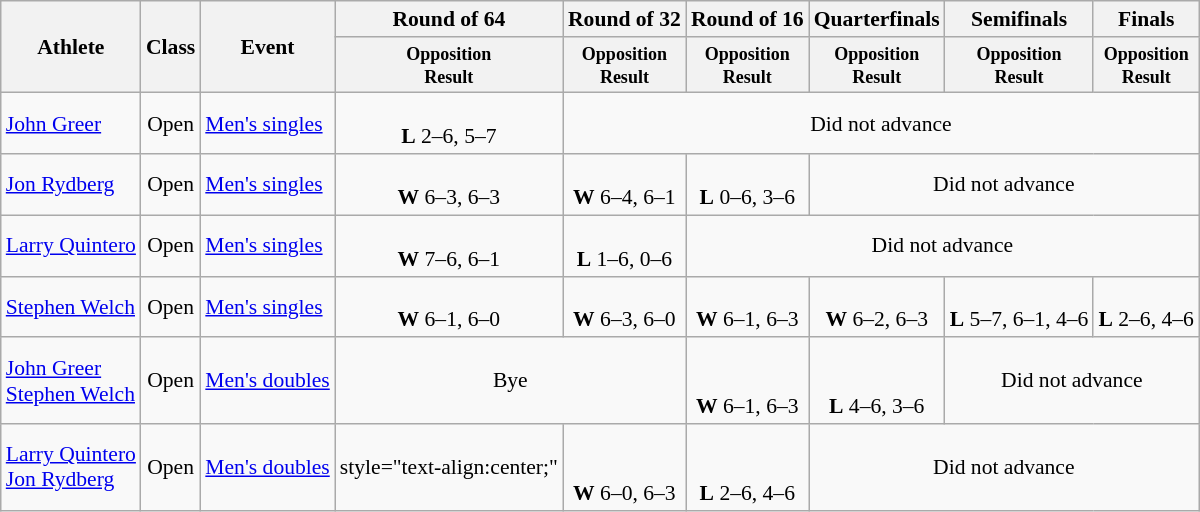<table class=wikitable style="font-size:90%">
<tr>
<th rowspan="2">Athlete</th>
<th rowspan="2">Class</th>
<th rowspan="2">Event</th>
<th>Round of 64</th>
<th>Round of 32</th>
<th>Round of 16</th>
<th>Quarterfinals</th>
<th>Semifinals</th>
<th>Finals</th>
</tr>
<tr>
<th style="line-height:1em"><small>Opposition<br>Result</small></th>
<th style="line-height:1em"><small>Opposition<br>Result</small></th>
<th style="line-height:1em"><small>Opposition<br>Result</small></th>
<th style="line-height:1em"><small>Opposition<br>Result</small></th>
<th style="line-height:1em"><small>Opposition<br>Result</small></th>
<th style="line-height:1em"><small>Opposition<br>Result</small></th>
</tr>
<tr>
<td><a href='#'>John Greer</a></td>
<td style="text-align:center;">Open</td>
<td><a href='#'>Men's singles</a></td>
<td style="text-align:center;"><br><strong>L</strong> 2–6, 5–7</td>
<td style="text-align:center;" colspan="6">Did not advance</td>
</tr>
<tr>
<td><a href='#'>Jon Rydberg</a></td>
<td style="text-align:center;">Open</td>
<td><a href='#'>Men's singles</a></td>
<td style="text-align:center;"><br><strong>W</strong> 6–3, 6–3</td>
<td style="text-align:center;"><br><strong>W</strong> 6–4, 6–1</td>
<td style="text-align:center;"><br><strong>L</strong> 0–6, 3–6</td>
<td style="text-align:center;" colspan="3">Did not advance</td>
</tr>
<tr>
<td><a href='#'>Larry Quintero</a></td>
<td style="text-align:center;">Open</td>
<td><a href='#'>Men's singles</a></td>
<td style="text-align:center;"><br><strong>W</strong> 7–6, 6–1</td>
<td style="text-align:center;"><br><strong>L</strong> 1–6, 0–6</td>
<td style="text-align:center;" colspan="5">Did not advance</td>
</tr>
<tr>
<td><a href='#'>Stephen Welch</a></td>
<td style="text-align:center;">Open</td>
<td><a href='#'>Men's singles</a></td>
<td style="text-align:center;"><br><strong>W</strong> 6–1, 6–0</td>
<td style="text-align:center;"><br><strong>W</strong> 6–3, 6–0</td>
<td style="text-align:center;"><br><strong>W</strong> 6–1, 6–3</td>
<td style="text-align:center;"><br><strong>W</strong> 6–2, 6–3</td>
<td style="text-align:center;"><br><strong>L</strong> 5–7, 6–1, 4–6</td>
<td style="text-align:center;"><br><strong>L</strong> 2–6, 4–6</td>
</tr>
<tr>
<td><a href='#'>John Greer</a><br> <a href='#'>Stephen Welch</a></td>
<td style="text-align:center;">Open</td>
<td><a href='#'>Men's doubles</a></td>
<td style="text-align:center;" colspan="2">Bye</td>
<td style="text-align:center;"><br> <br><strong>W</strong> 6–1, 6–3</td>
<td style="text-align:center;"><br> <br><strong>L</strong> 4–6, 3–6</td>
<td style="text-align:center;" colspan="3">Did not advance</td>
</tr>
<tr>
<td><a href='#'>Larry Quintero</a><br> <a href='#'>Jon Rydberg</a></td>
<td style="text-align:center;">Open</td>
<td><a href='#'>Men's doubles</a></td>
<td>style="text-align:center;" </td>
<td style="text-align:center;"><br> <br><strong>W</strong> 6–0, 6–3</td>
<td style="text-align:center;"><br> <br><strong>L</strong> 2–6, 4–6</td>
<td style="text-align:center;" colspan="3">Did not advance</td>
</tr>
</table>
